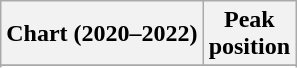<table class="wikitable sortable plainrowheaders" style="text-align:center">
<tr>
<th scope="col">Chart (2020–2022)</th>
<th scope="col">Peak<br>position</th>
</tr>
<tr>
</tr>
<tr>
</tr>
<tr>
</tr>
</table>
